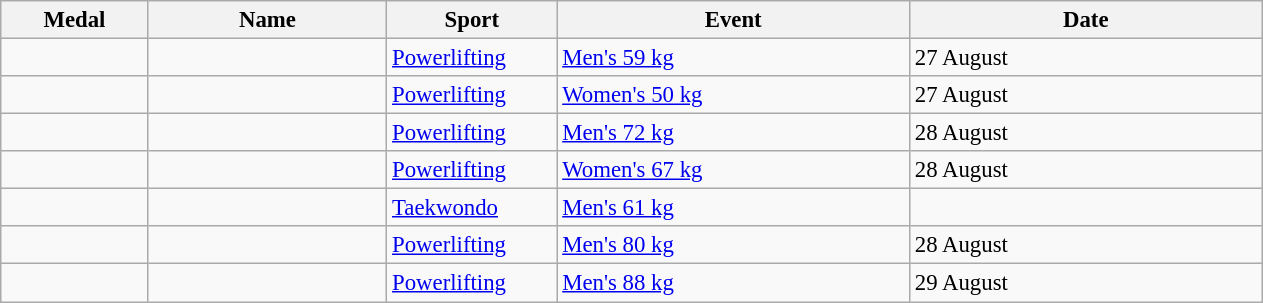<table class="wikitable sortable" style="font-size:95%">
<tr>
<th style="width:6em">Medal</th>
<th style="width:10em">Name</th>
<th style="width:7em">Sport</th>
<th style="width:15em">Event</th>
<th style="width:15em">Date</th>
</tr>
<tr>
<td></td>
<td></td>
<td><a href='#'>Powerlifting</a></td>
<td><a href='#'>Men's 59 kg</a></td>
<td>27 August</td>
</tr>
<tr>
<td></td>
<td></td>
<td><a href='#'>Powerlifting</a></td>
<td><a href='#'>Women's 50 kg</a></td>
<td>27 August</td>
</tr>
<tr>
<td></td>
<td></td>
<td><a href='#'>Powerlifting</a></td>
<td><a href='#'>Men's 72 kg</a></td>
<td>28 August</td>
</tr>
<tr>
<td></td>
<td></td>
<td><a href='#'>Powerlifting</a></td>
<td><a href='#'>Women's 67 kg</a></td>
<td>28 August</td>
</tr>
<tr>
<td></td>
<td></td>
<td><a href='#'>Taekwondo</a></td>
<td><a href='#'>Men's 61 kg</a></td>
<td></td>
</tr>
<tr>
<td></td>
<td></td>
<td><a href='#'>Powerlifting</a></td>
<td><a href='#'>Men's 80 kg</a></td>
<td>28 August</td>
</tr>
<tr>
<td></td>
<td></td>
<td><a href='#'>Powerlifting</a></td>
<td><a href='#'>Men's 88 kg</a></td>
<td>29 August</td>
</tr>
</table>
